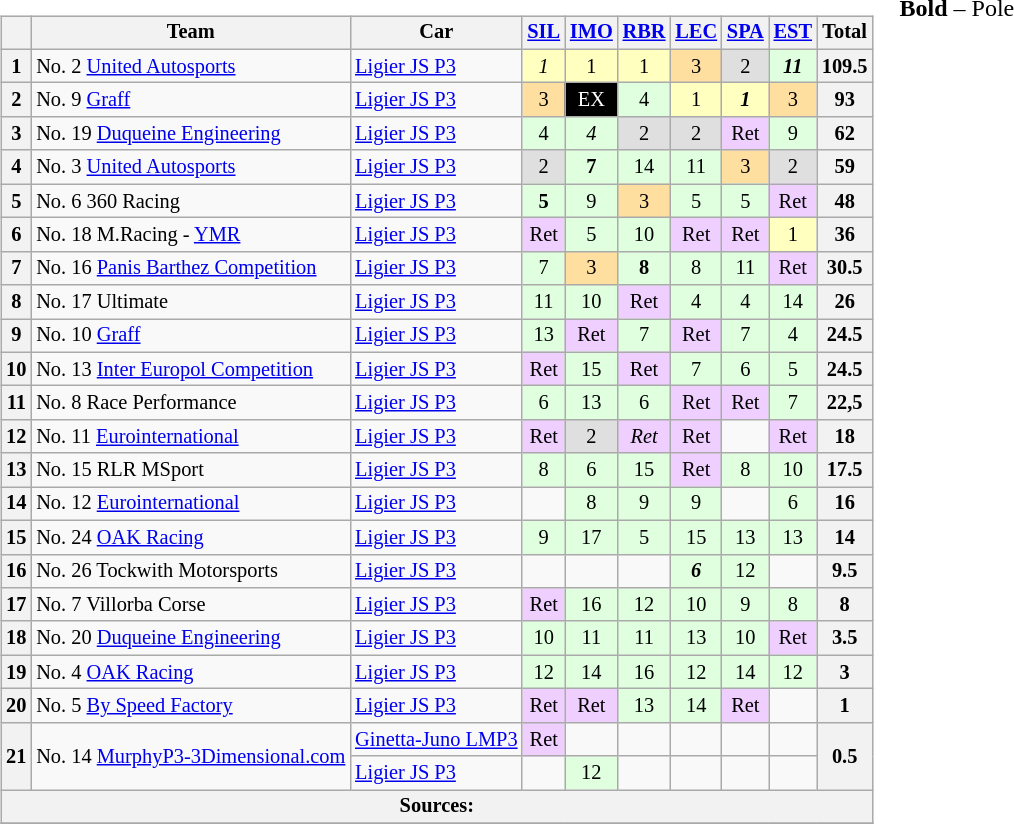<table>
<tr>
<td valign="top"><br><table class="wikitable" style="font-size: 85%; text-align:center">
<tr>
<th></th>
<th>Team</th>
<th>Car</th>
<th><a href='#'>SIL</a><br></th>
<th><a href='#'>IMO</a><br></th>
<th><a href='#'>RBR</a><br></th>
<th><a href='#'>LEC</a><br></th>
<th><a href='#'>SPA</a><br></th>
<th><a href='#'>EST</a><br></th>
<th>Total</th>
</tr>
<tr>
<th>1</th>
<td align=left> No. 2 <a href='#'>United Autosports</a></td>
<td align=left><a href='#'>Ligier JS P3</a></td>
<td style="background:#ffffbf;"><em>1</em></td>
<td style="background:#ffffbf;">1</td>
<td style="background:#ffffbf;">1</td>
<td style="background:#ffdf9f;">3</td>
<td style="background:#dfdfdf;">2</td>
<td style="background:#dfffdf;"><strong><em>11</em></strong></td>
<th>109.5</th>
</tr>
<tr>
<th>2</th>
<td align=left> No. 9 <a href='#'>Graff</a></td>
<td align=left><a href='#'>Ligier JS P3</a></td>
<td style="background:#ffdf9f;">3</td>
<td style="background:#000000; color:white;">EX</td>
<td style="background:#dfffdf;">4</td>
<td style="background:#ffffbf;">1</td>
<td style="background:#ffffbf;"><strong><em>1</em></strong></td>
<td style="background:#ffdf9f;">3</td>
<th>93</th>
</tr>
<tr>
<th>3</th>
<td align=left> No. 19 <a href='#'>Duqueine Engineering</a></td>
<td align=left><a href='#'>Ligier JS P3</a></td>
<td style="background:#dfffdf;">4</td>
<td style="background:#dfffdf;"><em>4</em></td>
<td style="background:#dfdfdf;">2</td>
<td style="background:#dfdfdf;">2</td>
<td style="background:#efcfff;">Ret</td>
<td style="background:#dfffdf;">9</td>
<th>62</th>
</tr>
<tr>
<th>4</th>
<td align=left> No. 3 <a href='#'>United Autosports</a></td>
<td align=left><a href='#'>Ligier JS P3</a></td>
<td style="background:#dfdfdf;">2</td>
<td style="background:#dfffdf;"><strong>7</strong></td>
<td style="background:#dfffdf;">14</td>
<td style="background:#dfffdf;">11</td>
<td style="background:#ffdf9f;">3</td>
<td style="background:#dfdfdf;">2</td>
<th>59</th>
</tr>
<tr>
<th>5</th>
<td align=left> No. 6 360 Racing</td>
<td align=left><a href='#'>Ligier JS P3</a></td>
<td style="background:#dfffdf;"><strong>5</strong></td>
<td style="background:#dfffdf;">9</td>
<td style="background:#ffdf9f;">3</td>
<td style="background:#dfffdf;">5</td>
<td style="background:#dfffdf;">5</td>
<td style="background:#efcfff;">Ret</td>
<th>48</th>
</tr>
<tr>
<th>6</th>
<td align=left> No. 18 M.Racing - <a href='#'>YMR</a></td>
<td align=left><a href='#'>Ligier JS P3</a></td>
<td style="background:#efcfff;">Ret</td>
<td style="background:#dfffdf;">5</td>
<td style="background:#dfffdf;">10</td>
<td style="background:#efcfff;">Ret</td>
<td style="background:#efcfff;">Ret</td>
<td style="background:#ffffbf;">1</td>
<th>36</th>
</tr>
<tr>
<th>7</th>
<td align=left> No. 16 <a href='#'>Panis Barthez Competition</a></td>
<td align=left><a href='#'>Ligier JS P3</a></td>
<td style="background:#dfffdf;">7</td>
<td style="background:#ffdf9f;">3</td>
<td style="background:#dfffdf;"><strong>8</strong></td>
<td style="background:#dfffdf;">8</td>
<td style="background:#dfffdf;">11</td>
<td style="background:#efcfff;">Ret</td>
<th>30.5</th>
</tr>
<tr>
<th>8</th>
<td align=left> No. 17 Ultimate</td>
<td align=left><a href='#'>Ligier JS P3</a></td>
<td style="background:#dfffdf;">11</td>
<td style="background:#dfffdf;">10</td>
<td style="background:#efcfff;">Ret</td>
<td style="background:#dfffdf;">4</td>
<td style="background:#dfffdf;">4</td>
<td style="background:#dfffdf;">14</td>
<th>26</th>
</tr>
<tr>
<th>9</th>
<td align=left> No. 10 <a href='#'>Graff</a></td>
<td align=left><a href='#'>Ligier JS P3</a></td>
<td style="background:#dfffdf;">13</td>
<td style="background:#efcfff;">Ret</td>
<td style="background:#dfffdf;">7</td>
<td style="background:#efcfff;">Ret</td>
<td style="background:#dfffdf;">7</td>
<td style="background:#dfffdf;">4</td>
<th>24.5</th>
</tr>
<tr>
<th>10</th>
<td align=left> No. 13 <a href='#'>Inter Europol Competition</a></td>
<td align=left><a href='#'>Ligier JS P3</a></td>
<td style="background:#efcfff;">Ret</td>
<td style="background:#dfffdf;">15</td>
<td style="background:#efcfff;">Ret</td>
<td style="background:#dfffdf;">7</td>
<td style="background:#dfffdf;">6</td>
<td style="background:#dfffdf;">5</td>
<th>24.5</th>
</tr>
<tr>
<th>11</th>
<td align=left> No. 8 Race Performance</td>
<td align=left><a href='#'>Ligier JS P3</a></td>
<td style="background:#dfffdf;">6</td>
<td style="background:#dfffdf;">13</td>
<td style="background:#dfffdf;">6</td>
<td style="background:#efcfff;">Ret</td>
<td style="background:#efcfff;">Ret</td>
<td style="background:#dfffdf;">7</td>
<th>22,5</th>
</tr>
<tr>
<th>12</th>
<td align=left> No. 11 <a href='#'>Eurointernational</a></td>
<td align=left><a href='#'>Ligier JS P3</a></td>
<td style="background:#efcfff;">Ret</td>
<td style="background:#dfdfdf;">2</td>
<td style="background:#efcfff;"><em>Ret</em></td>
<td style="background:#efcfff;">Ret</td>
<td></td>
<td style="background:#efcfff;">Ret</td>
<th>18</th>
</tr>
<tr>
<th>13</th>
<td align=left> No. 15 RLR MSport</td>
<td align=left><a href='#'>Ligier JS P3</a></td>
<td style="background:#dfffdf;">8</td>
<td style="background:#dfffdf;">6</td>
<td style="background:#dfffdf;">15</td>
<td style="background:#efcfff;">Ret</td>
<td style="background:#dfffdf;">8</td>
<td style="background:#dfffdf;">10</td>
<th>17.5</th>
</tr>
<tr>
<th>14</th>
<td align=left> No. 12 <a href='#'>Eurointernational</a></td>
<td align=left><a href='#'>Ligier JS P3</a></td>
<td></td>
<td style="background:#dfffdf;">8</td>
<td style="background:#dfffdf;">9</td>
<td style="background:#dfffdf;">9</td>
<td></td>
<td style="background:#dfffdf;">6</td>
<th>16</th>
</tr>
<tr>
<th>15</th>
<td align=left> No. 24 <a href='#'>OAK Racing</a></td>
<td align=left><a href='#'>Ligier JS P3</a></td>
<td style="background:#dfffdf;">9</td>
<td style="background:#dfffdf;">17</td>
<td style="background:#dfffdf;">5</td>
<td style="background:#dfffdf;">15</td>
<td style="background:#dfffdf;">13</td>
<td style="background:#dfffdf;">13</td>
<th>14</th>
</tr>
<tr>
<th>16</th>
<td align=left> No. 26 Tockwith Motorsports</td>
<td align=left><a href='#'>Ligier JS P3</a></td>
<td></td>
<td></td>
<td></td>
<td style="background:#dfffdf;"><strong><em>6</em></strong></td>
<td style="background:#dfffdf;">12</td>
<td></td>
<th>9.5</th>
</tr>
<tr>
<th>17</th>
<td align=left> No. 7 Villorba Corse</td>
<td align=left><a href='#'>Ligier JS P3</a></td>
<td style="background:#efcfff;">Ret</td>
<td style="background:#dfffdf;">16</td>
<td style="background:#dfffdf;">12</td>
<td style="background:#dfffdf;">10</td>
<td style="background:#dfffdf;">9</td>
<td style="background:#dfffdf;">8</td>
<th>8</th>
</tr>
<tr>
<th>18</th>
<td align=left> No. 20 <a href='#'>Duqueine Engineering</a></td>
<td align=left><a href='#'>Ligier JS P3</a></td>
<td style="background:#dfffdf;">10</td>
<td style="background:#dfffdf;">11</td>
<td style="background:#dfffdf;">11</td>
<td style="background:#dfffdf;">13</td>
<td style="background:#dfffdf;">10</td>
<td style="background:#efcfff;">Ret</td>
<th>3.5</th>
</tr>
<tr>
<th>19</th>
<td align=left> No. 4 <a href='#'>OAK Racing</a></td>
<td align=left><a href='#'>Ligier JS P3</a></td>
<td style="background:#dfffdf;">12</td>
<td style="background:#dfffdf;">14</td>
<td style="background:#dfffdf;">16</td>
<td style="background:#dfffdf;">12</td>
<td style="background:#dfffdf;">14</td>
<td style="background:#dfffdf;">12</td>
<th>3</th>
</tr>
<tr>
<th>20</th>
<td align=left> No. 5 <a href='#'>By Speed Factory</a></td>
<td align=left><a href='#'>Ligier JS P3</a></td>
<td style="background:#efcfff;">Ret</td>
<td style="background:#efcfff;">Ret</td>
<td style="background:#dfffdf;">13</td>
<td style="background:#dfffdf;">14</td>
<td style="background:#efcfff;">Ret</td>
<td></td>
<th>1</th>
</tr>
<tr>
<th rowspan=2>21</th>
<td rowspan=2 align=left> No. 14 <a href='#'>MurphyP3-3Dimensional.com</a></td>
<td align=left><a href='#'>Ginetta-Juno LMP3</a></td>
<td style="background:#efcfff;">Ret</td>
<td></td>
<td></td>
<td></td>
<td></td>
<td></td>
<th rowspan=2>0.5</th>
</tr>
<tr>
<td align=left><a href='#'>Ligier JS P3</a></td>
<td></td>
<td style="background:#dfffdf;">12</td>
<td></td>
<td></td>
<td></td>
<td></td>
</tr>
<tr>
<th colspan="10">Sources:<strong></strong></th>
</tr>
<tr>
</tr>
</table>
</td>
<td valign="top"><br>
<span><strong>Bold</strong> – Pole<br></span></td>
</tr>
</table>
